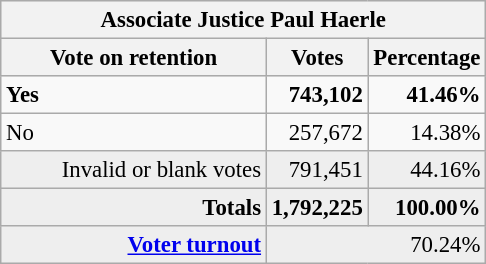<table class="wikitable" style="font-size: 95%;">
<tr style="background-color:#E9E9E9">
<th colspan="3">Associate Justice Paul Haerle</th>
</tr>
<tr bgcolor="#EEEEEE" align="center">
<th style="width: 170px">Vote on retention</th>
<th style="width: 50px">Votes</th>
<th style="width: 40px">Percentage</th>
</tr>
<tr>
<td><strong>Yes</strong></td>
<td align="right"><strong>743,102</strong></td>
<td align="right"><strong>41.46%</strong></td>
</tr>
<tr>
<td>No</td>
<td align="right">257,672</td>
<td align="right">14.38%</td>
</tr>
<tr bgcolor="#EEEEEE">
<td align="right">Invalid or blank votes</td>
<td align="right">791,451</td>
<td align="right">44.16%</td>
</tr>
<tr bgcolor="#EEEEEE">
<td align="right"><strong>Totals</strong></td>
<td align="right"><strong>1,792,225</strong></td>
<td align="right"><strong>100.00%</strong></td>
</tr>
<tr bgcolor="#EEEEEE">
<td align="right"><strong><a href='#'>Voter turnout</a></strong></td>
<td colspan="2" align="right">70.24%</td>
</tr>
</table>
